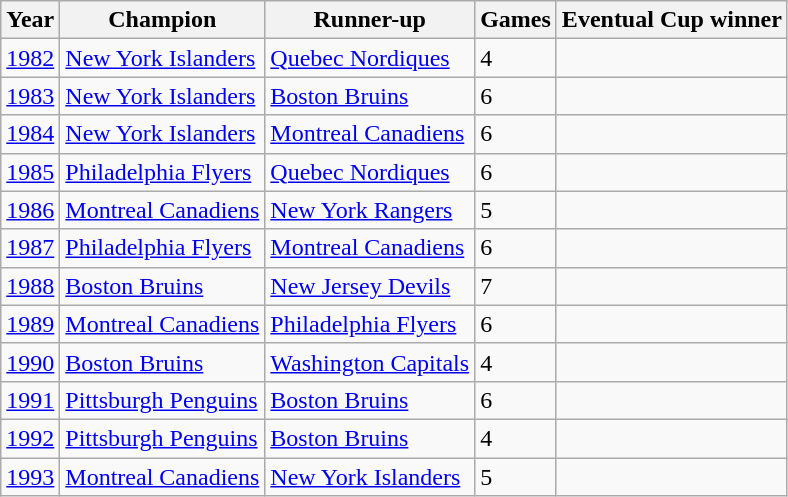<table class="wikitable">
<tr>
<th>Year</th>
<th>Champion</th>
<th>Runner-up</th>
<th>Games</th>
<th>Eventual Cup winner</th>
</tr>
<tr>
<td><a href='#'>1982</a></td>
<td><a href='#'>New York Islanders</a></td>
<td><a href='#'>Quebec Nordiques</a></td>
<td>4</td>
<td></td>
</tr>
<tr>
<td><a href='#'>1983</a></td>
<td><a href='#'>New York Islanders</a></td>
<td><a href='#'>Boston Bruins</a></td>
<td>6</td>
<td></td>
</tr>
<tr>
<td><a href='#'>1984</a></td>
<td><a href='#'>New York Islanders</a></td>
<td><a href='#'>Montreal Canadiens</a></td>
<td>6</td>
<td></td>
</tr>
<tr>
<td><a href='#'>1985</a></td>
<td><a href='#'>Philadelphia Flyers</a></td>
<td><a href='#'>Quebec Nordiques</a></td>
<td>6</td>
<td></td>
</tr>
<tr>
<td><a href='#'>1986</a></td>
<td><a href='#'>Montreal Canadiens</a></td>
<td><a href='#'>New York Rangers</a></td>
<td>5</td>
<td></td>
</tr>
<tr>
<td><a href='#'>1987</a></td>
<td><a href='#'>Philadelphia Flyers</a></td>
<td><a href='#'>Montreal Canadiens</a></td>
<td>6</td>
<td></td>
</tr>
<tr>
<td><a href='#'>1988</a></td>
<td><a href='#'>Boston Bruins</a></td>
<td><a href='#'>New Jersey Devils</a></td>
<td>7</td>
<td></td>
</tr>
<tr>
<td><a href='#'>1989</a></td>
<td><a href='#'>Montreal Canadiens</a></td>
<td><a href='#'>Philadelphia Flyers</a></td>
<td>6</td>
<td></td>
</tr>
<tr>
<td><a href='#'>1990</a></td>
<td><a href='#'>Boston Bruins</a></td>
<td><a href='#'>Washington Capitals</a></td>
<td>4</td>
<td></td>
</tr>
<tr>
<td><a href='#'>1991</a></td>
<td><a href='#'>Pittsburgh Penguins</a></td>
<td><a href='#'>Boston Bruins</a></td>
<td>6</td>
<td></td>
</tr>
<tr>
<td><a href='#'>1992</a></td>
<td><a href='#'>Pittsburgh Penguins</a></td>
<td><a href='#'>Boston Bruins</a></td>
<td>4</td>
<td></td>
</tr>
<tr>
<td><a href='#'>1993</a></td>
<td><a href='#'>Montreal Canadiens</a></td>
<td><a href='#'>New York Islanders</a></td>
<td>5</td>
<td></td>
</tr>
</table>
